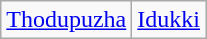<table class="wikitable">
<tr>
<td><a href='#'>Thodupuzha</a></td>
<td><a href='#'>Idukki</a></td>
</tr>
</table>
